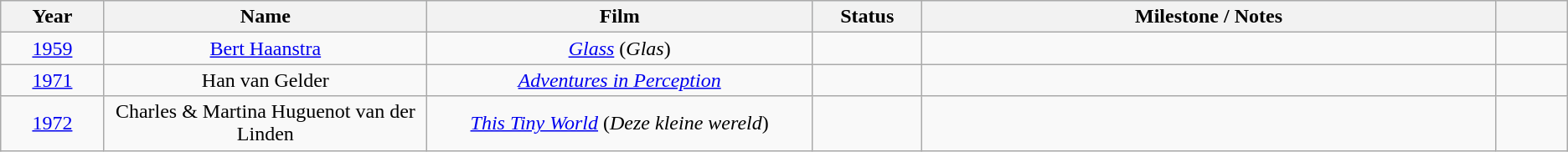<table class="wikitable" style="text-align: center">
<tr ---- bgcolor="#ebf5ff">
<th width="075">Year</th>
<th width="250">Name</th>
<th width="300">Film</th>
<th width="080">Status</th>
<th width="450">Milestone / Notes</th>
<th width="050"></th>
</tr>
<tr>
<td><a href='#'>1959</a></td>
<td><a href='#'>Bert Haanstra</a></td>
<td><em><a href='#'>Glass</a></em> (<em>Glas</em>)</td>
<td></td>
<td></td>
<td></td>
</tr>
<tr>
<td><a href='#'>1971</a></td>
<td>Han van Gelder</td>
<td><em><a href='#'>Adventures in Perception</a></em></td>
<td></td>
<td></td>
<td></td>
</tr>
<tr>
<td><a href='#'>1972</a></td>
<td>Charles & Martina Huguenot van der Linden</td>
<td><em><a href='#'>This Tiny World</a></em> (<em>Deze kleine wereld</em>)</td>
<td></td>
<td></td>
<td></td>
</tr>
</table>
